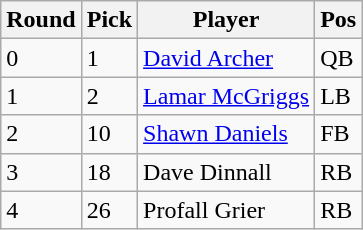<table class="wikitable">
<tr>
<th>Round</th>
<th>Pick</th>
<th>Player</th>
<th>Pos</th>
</tr>
<tr>
<td>0</td>
<td>1</td>
<td><a href='#'>David Archer</a></td>
<td>QB</td>
</tr>
<tr>
<td>1</td>
<td>2</td>
<td><a href='#'>Lamar McGriggs</a></td>
<td>LB</td>
</tr>
<tr>
<td>2</td>
<td>10</td>
<td><a href='#'>Shawn Daniels</a></td>
<td>FB</td>
</tr>
<tr>
<td>3</td>
<td>18</td>
<td>Dave Dinnall</td>
<td>RB</td>
</tr>
<tr>
<td>4</td>
<td>26</td>
<td>Profall Grier</td>
<td>RB</td>
</tr>
</table>
